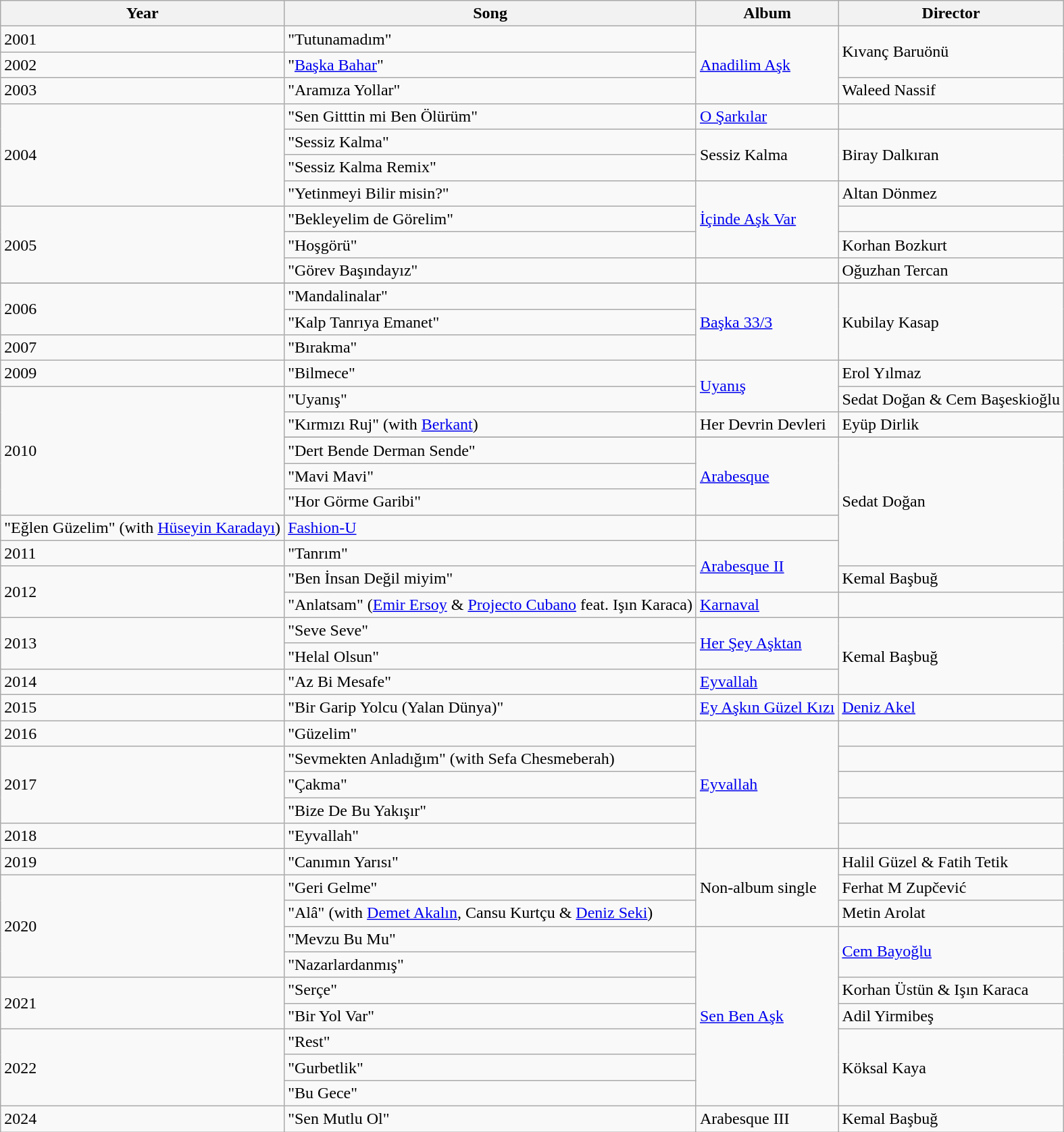<table class="wikitable">
<tr>
<th>Year</th>
<th>Song</th>
<th>Album</th>
<th>Director</th>
</tr>
<tr>
<td>2001</td>
<td>"Tutunamadım"</td>
<td rowspan="3"><a href='#'>Anadilim Aşk</a></td>
<td rowspan="2">Kıvanç Baruönü</td>
</tr>
<tr>
<td>2002</td>
<td>"<a href='#'>Başka Bahar</a>"</td>
</tr>
<tr>
<td>2003</td>
<td>"Aramıza Yollar"</td>
<td>Waleed Nassif</td>
</tr>
<tr>
<td rowspan="4">2004</td>
<td>"Sen Gitttin mi Ben Ölürüm"</td>
<td><a href='#'>O Şarkılar</a></td>
<td></td>
</tr>
<tr>
<td>"Sessiz Kalma"</td>
<td rowspan="2">Sessiz Kalma</td>
<td rowspan="2">Biray Dalkıran</td>
</tr>
<tr>
<td>"Sessiz Kalma Remix"</td>
</tr>
<tr>
<td>"Yetinmeyi Bilir misin?"</td>
<td rowspan="3"><a href='#'>İçinde Aşk Var</a></td>
<td>Altan Dönmez</td>
</tr>
<tr>
<td rowspan="3">2005</td>
<td>"Bekleyelim de Görelim"</td>
<td></td>
</tr>
<tr>
<td>"Hoşgörü"</td>
<td>Korhan Bozkurt</td>
</tr>
<tr>
<td>"Görev Başındayız"</td>
<td></td>
<td>Oğuzhan Tercan</td>
</tr>
<tr>
</tr>
<tr>
<td rowspan="2">2006</td>
<td>"Mandalinalar"</td>
<td rowspan="3"><a href='#'>Başka 33/3</a></td>
<td rowspan="3">Kubilay Kasap</td>
</tr>
<tr>
<td>"Kalp Tanrıya Emanet"</td>
</tr>
<tr>
<td>2007</td>
<td>"Bırakma"</td>
</tr>
<tr>
<td>2009</td>
<td>"Bilmece"</td>
<td rowspan="2"><a href='#'>Uyanış</a></td>
<td>Erol Yılmaz</td>
</tr>
<tr>
<td rowspan="6">2010</td>
<td>"Uyanış"</td>
<td>Sedat Doğan & Cem Başeskioğlu</td>
</tr>
<tr>
<td>"Kırmızı Ruj" (with <a href='#'>Berkant</a>)</td>
<td>Her Devrin Devleri</td>
<td>Eyüp Dirlik</td>
</tr>
<tr>
</tr>
<tr>
<td>"Dert Bende Derman Sende"</td>
<td rowspan="3"><a href='#'>Arabesque</a></td>
<td rowspan="5">Sedat Doğan</td>
</tr>
<tr>
<td>"Mavi Mavi"</td>
</tr>
<tr>
<td>"Hor Görme Garibi"</td>
</tr>
<tr>
<td>"Eğlen Güzelim" (with <a href='#'>Hüseyin Karadayı</a>)</td>
<td><a href='#'>Fashion-U</a></td>
</tr>
<tr>
<td>2011</td>
<td>"Tanrım"</td>
<td rowspan="2"><a href='#'>Arabesque II</a></td>
</tr>
<tr>
<td rowspan="2">2012</td>
<td>"Ben İnsan Değil miyim"</td>
<td>Kemal Başbuğ </td>
</tr>
<tr>
<td>"Anlatsam" (<a href='#'>Emir Ersoy</a> & <a href='#'>Projecto Cubano</a> feat. Işın Karaca)</td>
<td><a href='#'>Karnaval</a></td>
<td></td>
</tr>
<tr>
<td rowspan="2">2013</td>
<td>"Seve Seve"</td>
<td rowspan="2"><a href='#'>Her Şey Aşktan</a></td>
<td rowspan="3">Kemal Başbuğ </td>
</tr>
<tr>
<td>"Helal Olsun"</td>
</tr>
<tr>
<td>2014</td>
<td>"Az Bi Mesafe"</td>
<td><a href='#'>Eyvallah</a></td>
</tr>
<tr>
<td>2015</td>
<td>"Bir Garip Yolcu (Yalan Dünya)"</td>
<td><a href='#'>Ey Aşkın Güzel Kızı</a></td>
<td><a href='#'>Deniz Akel</a></td>
</tr>
<tr>
<td>2016</td>
<td>"Güzelim"</td>
<td rowspan="5"><a href='#'>Eyvallah</a></td>
<td></td>
</tr>
<tr>
<td rowspan="3">2017</td>
<td>"Sevmekten Anladığım" (with Sefa Chesmeberah)</td>
<td></td>
</tr>
<tr>
<td>"Çakma"</td>
<td></td>
</tr>
<tr>
<td>"Bize De Bu Yakışır"</td>
<td></td>
</tr>
<tr>
<td>2018</td>
<td>"Eyvallah"</td>
<td></td>
</tr>
<tr>
<td>2019</td>
<td>"Canımın Yarısı"</td>
<td rowspan="3">Non-album single</td>
<td>Halil Güzel & Fatih Tetik</td>
</tr>
<tr>
<td rowspan="4">2020</td>
<td>"Geri Gelme"</td>
<td>Ferhat M Zupčević</td>
</tr>
<tr>
<td>"Alâ" (with <a href='#'>Demet Akalın</a>, Cansu Kurtçu & <a href='#'>Deniz Seki</a>)</td>
<td>Metin Arolat</td>
</tr>
<tr>
<td>"Mevzu Bu Mu"</td>
<td rowspan="7"><a href='#'>Sen Ben Aşk</a></td>
<td rowspan="2"><a href='#'>Cem Bayoğlu</a></td>
</tr>
<tr>
<td>"Nazarlardanmış"</td>
</tr>
<tr>
<td rowspan="2">2021</td>
<td>"Serçe"</td>
<td>Korhan Üstün & Işın Karaca</td>
</tr>
<tr>
<td>"Bir Yol Var"</td>
<td>Adil Yirmibeş</td>
</tr>
<tr>
<td rowspan="3">2022</td>
<td>"Rest"</td>
<td rowspan="3">Köksal Kaya</td>
</tr>
<tr>
<td>"Gurbetlik"</td>
</tr>
<tr>
<td>"Bu Gece"</td>
</tr>
<tr>
<td>2024</td>
<td>"Sen Mutlu Ol"</td>
<td>Arabesque III</td>
<td>Kemal Başbuğ</td>
</tr>
</table>
